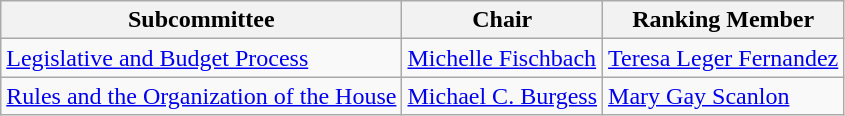<table class="wikitable">
<tr>
<th>Subcommittee</th>
<th>Chair</th>
<th>Ranking Member</th>
</tr>
<tr>
<td><a href='#'>Legislative and Budget Process</a></td>
<td><a href='#'>Michelle Fischbach</a></td>
<td><a href='#'>Teresa Leger Fernandez</a></td>
</tr>
<tr>
<td><a href='#'>Rules and the Organization of the House</a></td>
<td><a href='#'>Michael C. Burgess</a></td>
<td><a href='#'>Mary Gay Scanlon</a></td>
</tr>
</table>
